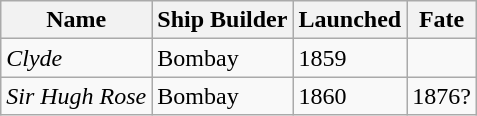<table class="wikitable" style="text-align:left">
<tr>
<th>Name</th>
<th>Ship Builder</th>
<th>Launched</th>
<th>Fate</th>
</tr>
<tr>
<td><em>Clyde</em></td>
<td>Bombay</td>
<td>1859</td>
<td></td>
</tr>
<tr>
<td><em>Sir Hugh Rose</em></td>
<td>Bombay</td>
<td>1860</td>
<td>1876?</td>
</tr>
</table>
